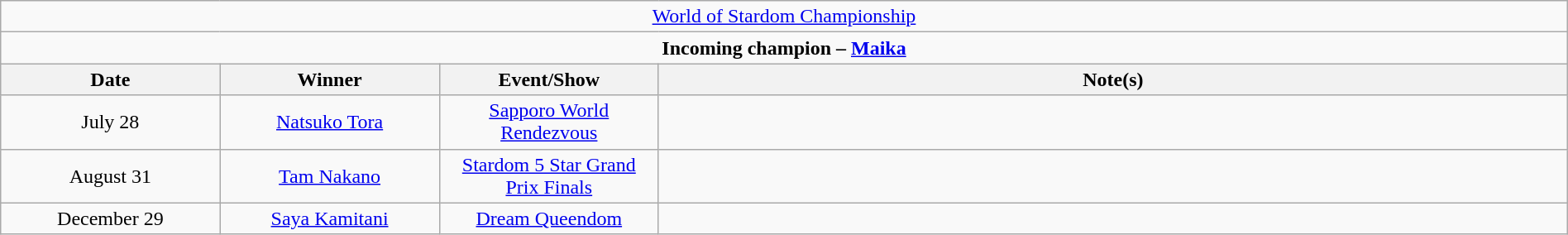<table class="wikitable" style="text-align:center; width:100%;">
<tr>
<td colspan="4" style="text-align: center;"><a href='#'>World of Stardom Championship</a></td>
</tr>
<tr>
<td colspan="4" style="text-align: center;"><strong>Incoming champion – <a href='#'>Maika</a></strong></td>
</tr>
<tr>
<th width=14%>Date</th>
<th width=14%>Winner</th>
<th width=14%>Event/Show</th>
<th width=58%>Note(s)</th>
</tr>
<tr>
<td>July 28</td>
<td><a href='#'>Natsuko Tora</a></td>
<td><a href='#'>Sapporo World Rendezvous</a></td>
<td></td>
</tr>
<tr>
<td>August 31</td>
<td><a href='#'>Tam Nakano</a></td>
<td><a href='#'>Stardom 5 Star Grand Prix Finals</a></td>
<td></td>
</tr>
<tr>
<td>December 29</td>
<td><a href='#'>Saya Kamitani</a></td>
<td><a href='#'>Dream Queendom</a></td>
<td></td>
</tr>
</table>
